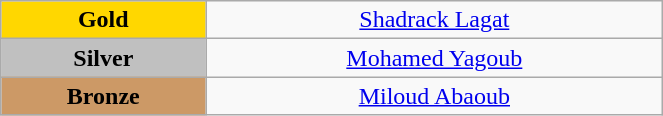<table class="wikitable" style="text-align:center; " width="35%">
<tr>
<td bgcolor="gold"><strong>Gold</strong></td>
<td><a href='#'>Shadrack Lagat</a><br>  <small><em></em></small></td>
</tr>
<tr>
<td bgcolor="silver"><strong>Silver</strong></td>
<td><a href='#'>Mohamed Yagoub</a><br>  <small><em></em></small></td>
</tr>
<tr>
<td bgcolor="CC9966"><strong>Bronze</strong></td>
<td><a href='#'>Miloud Abaoub</a><br>  <small><em></em></small></td>
</tr>
</table>
